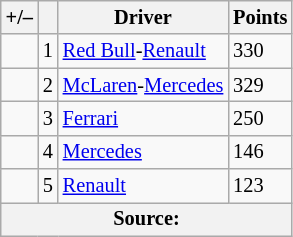<table class="wikitable" style="font-size: 85%;">
<tr>
<th scope="col">+/–</th>
<th scope="col"></th>
<th scope="col">Driver</th>
<th scope="col">Points</th>
</tr>
<tr>
<td></td>
<td align="center">1</td>
<td> <a href='#'>Red Bull</a>-<a href='#'>Renault</a></td>
<td>330</td>
</tr>
<tr>
<td></td>
<td align="center">2</td>
<td> <a href='#'>McLaren</a>-<a href='#'>Mercedes</a></td>
<td>329</td>
</tr>
<tr>
<td></td>
<td align="center">3</td>
<td> <a href='#'>Ferrari</a></td>
<td>250</td>
</tr>
<tr>
<td></td>
<td align="center">4</td>
<td> <a href='#'>Mercedes</a></td>
<td>146</td>
</tr>
<tr>
<td></td>
<td align="center">5</td>
<td> <a href='#'>Renault</a></td>
<td>123</td>
</tr>
<tr>
<th colspan=4>Source:</th>
</tr>
</table>
